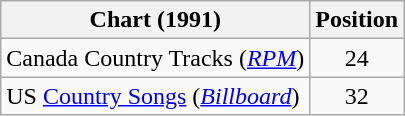<table class="wikitable sortable">
<tr>
<th scope="col">Chart (1991)</th>
<th scope="col">Position</th>
</tr>
<tr>
<td>Canada Country Tracks (<em><a href='#'>RPM</a></em>)</td>
<td align="center">24</td>
</tr>
<tr>
<td>US <a href='#'>Country Songs</a> (<em><a href='#'>Billboard</a></em>)</td>
<td align="center">32</td>
</tr>
</table>
